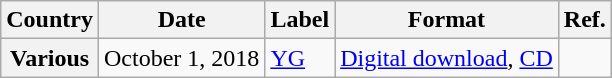<table class="wikitable plainrowheaders">
<tr>
<th>Country</th>
<th>Date</th>
<th>Label</th>
<th>Format</th>
<th>Ref.</th>
</tr>
<tr>
<th scope="row">Various</th>
<td>October 1, 2018</td>
<td><a href='#'>YG</a></td>
<td><a href='#'>Digital download</a>, <a href='#'>CD</a></td>
<td></td>
</tr>
</table>
